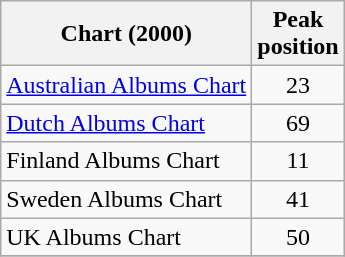<table class="wikitable">
<tr>
<th>Chart (2000)</th>
<th>Peak<br>position</th>
</tr>
<tr>
<td><a href='#'>Australian Albums Chart</a></td>
<td align="center">23</td>
</tr>
<tr>
<td><a href='#'>Dutch Albums Chart</a></td>
<td align="center">69</td>
</tr>
<tr>
<td>Finland Albums Chart</td>
<td align="center">11</td>
</tr>
<tr>
<td>Sweden Albums Chart</td>
<td align="center">41</td>
</tr>
<tr>
<td>UK Albums Chart</td>
<td align="center">50</td>
</tr>
<tr>
</tr>
</table>
